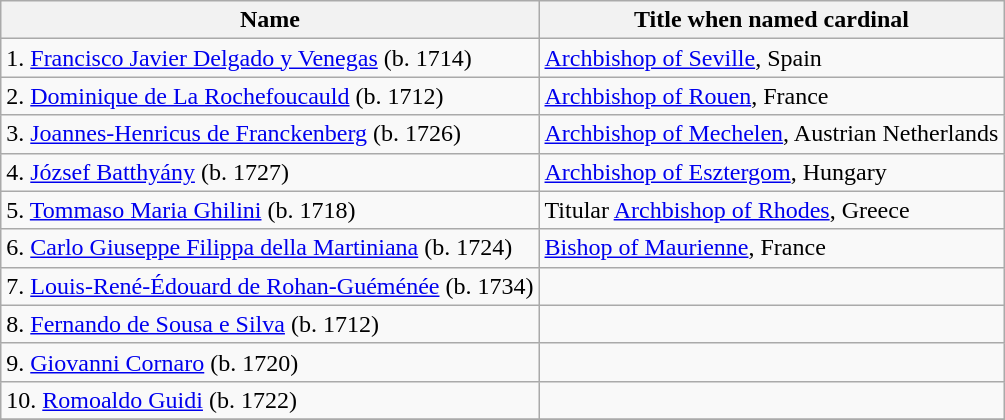<table class="wikitable" border="1">
<tr>
<th>Name</th>
<th>Title when named cardinal</th>
</tr>
<tr>
<td>1. <a href='#'>Francisco Javier Delgado y Venegas</a> (b. 1714)</td>
<td><a href='#'>Archbishop of Seville</a>, Spain</td>
</tr>
<tr>
<td>2. <a href='#'>Dominique de La Rochefoucauld</a> (b. 1712)</td>
<td><a href='#'>Archbishop of Rouen</a>, France</td>
</tr>
<tr>
<td>3. <a href='#'>Joannes-Henricus de Franckenberg</a> (b. 1726)</td>
<td><a href='#'>Archbishop of Mechelen</a>, Austrian Netherlands</td>
</tr>
<tr>
<td>4. <a href='#'>József Batthyány</a> (b. 1727)</td>
<td><a href='#'>Archbishop of Esztergom</a>, Hungary</td>
</tr>
<tr>
<td>5. <a href='#'>Tommaso Maria Ghilini</a> (b. 1718)</td>
<td>Titular <a href='#'>Archbishop of Rhodes</a>, Greece</td>
</tr>
<tr>
<td>6. <a href='#'>Carlo Giuseppe Filippa della Martiniana</a> (b. 1724)</td>
<td><a href='#'>Bishop of Maurienne</a>, France</td>
</tr>
<tr>
<td>7. <a href='#'>Louis-René-Édouard de Rohan-Guéménée</a> (b. 1734)</td>
<td></td>
</tr>
<tr>
<td>8. <a href='#'>Fernando de Sousa e Silva</a> (b. 1712)</td>
<td></td>
</tr>
<tr>
<td>9. <a href='#'>Giovanni Cornaro</a> (b. 1720)</td>
<td></td>
</tr>
<tr>
<td>10. <a href='#'>Romoaldo Guidi</a> (b. 1722)</td>
<td></td>
</tr>
<tr>
</tr>
</table>
